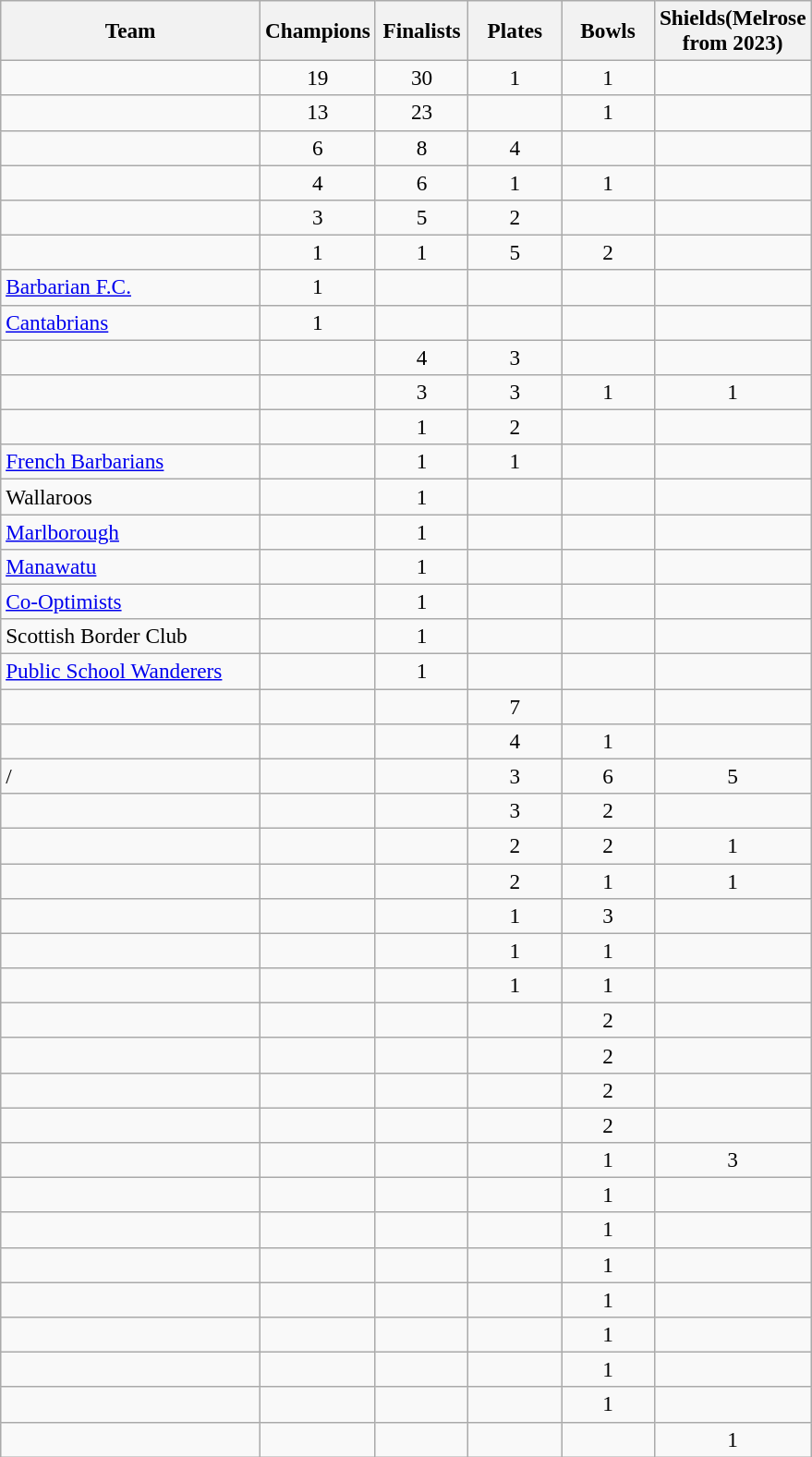<table class="wikitable sortable" style="font-size:97%; text-align:center">
<tr>
<th width="180">Team</th>
<th width="60">Champions</th>
<th width="60">Finalists</th>
<th width="60">Plates</th>
<th width="60">Bowls</th>
<th width="60">Shields(Melrose from 2023)</th>
</tr>
<tr>
<td align=left></td>
<td>19</td>
<td>30</td>
<td>1</td>
<td>1</td>
<td></td>
</tr>
<tr>
<td align=left></td>
<td>13</td>
<td>23</td>
<td></td>
<td>1</td>
<td></td>
</tr>
<tr>
<td align=left></td>
<td>6</td>
<td>8</td>
<td>4</td>
<td></td>
<td></td>
</tr>
<tr>
<td align=left></td>
<td>4</td>
<td>6</td>
<td>1</td>
<td>1</td>
<td></td>
</tr>
<tr>
<td align=left></td>
<td>3</td>
<td>5</td>
<td>2</td>
<td></td>
<td></td>
</tr>
<tr>
<td align=left></td>
<td>1</td>
<td>1</td>
<td>5</td>
<td>2</td>
<td></td>
</tr>
<tr>
<td align=left> <a href='#'>Barbarian F.C.</a></td>
<td>1</td>
<td></td>
<td></td>
<td></td>
<td></td>
</tr>
<tr>
<td align=left> <a href='#'>Cantabrians</a></td>
<td>1</td>
<td></td>
<td></td>
<td></td>
<td></td>
</tr>
<tr>
<td align=left></td>
<td></td>
<td>4</td>
<td>3</td>
<td></td>
<td></td>
</tr>
<tr>
<td align=left></td>
<td></td>
<td>3</td>
<td>3</td>
<td>1</td>
<td>1</td>
</tr>
<tr>
<td align=left></td>
<td></td>
<td>1</td>
<td>2</td>
<td></td>
<td></td>
</tr>
<tr>
<td align=left> <a href='#'>French Barbarians</a></td>
<td></td>
<td>1</td>
<td>1</td>
<td></td>
<td></td>
</tr>
<tr>
<td align=left> Wallaroos</td>
<td></td>
<td>1</td>
<td></td>
<td></td>
<td></td>
</tr>
<tr>
<td align=left> <a href='#'>Marlborough</a></td>
<td></td>
<td>1</td>
<td></td>
<td></td>
<td></td>
</tr>
<tr>
<td align=left> <a href='#'>Manawatu</a></td>
<td></td>
<td>1</td>
<td></td>
<td></td>
<td></td>
</tr>
<tr>
<td align=left> <a href='#'>Co-Optimists</a></td>
<td></td>
<td>1</td>
<td></td>
<td></td>
<td></td>
</tr>
<tr>
<td align=left> Scottish Border Club</td>
<td></td>
<td>1</td>
<td></td>
<td></td>
<td></td>
</tr>
<tr>
<td align=left> <a href='#'>Public School Wanderers</a></td>
<td></td>
<td>1</td>
<td></td>
<td></td>
<td></td>
</tr>
<tr>
<td align=left></td>
<td></td>
<td></td>
<td>7</td>
<td></td>
<td></td>
</tr>
<tr>
<td align=left></td>
<td></td>
<td></td>
<td>4</td>
<td>1</td>
<td></td>
</tr>
<tr>
<td align=left>/</td>
<td></td>
<td></td>
<td>3</td>
<td>6</td>
<td>5</td>
</tr>
<tr>
<td align=left></td>
<td></td>
<td></td>
<td>3</td>
<td>2</td>
<td></td>
</tr>
<tr>
<td align=left></td>
<td></td>
<td></td>
<td>2</td>
<td>2</td>
<td>1</td>
</tr>
<tr>
<td align=left></td>
<td></td>
<td></td>
<td>2</td>
<td>1</td>
<td>1</td>
</tr>
<tr>
<td align=left></td>
<td></td>
<td></td>
<td>1</td>
<td>3</td>
<td></td>
</tr>
<tr>
<td align=left></td>
<td></td>
<td></td>
<td>1</td>
<td>1</td>
<td></td>
</tr>
<tr>
<td align=left></td>
<td></td>
<td></td>
<td>1</td>
<td>1</td>
<td></td>
</tr>
<tr>
<td align=left></td>
<td></td>
<td></td>
<td></td>
<td>2</td>
<td></td>
</tr>
<tr>
<td align=left></td>
<td></td>
<td></td>
<td></td>
<td>2</td>
<td></td>
</tr>
<tr>
<td align=left></td>
<td></td>
<td></td>
<td></td>
<td>2</td>
<td></td>
</tr>
<tr>
<td align=left></td>
<td></td>
<td></td>
<td></td>
<td>2</td>
<td></td>
</tr>
<tr>
<td align=left></td>
<td></td>
<td></td>
<td></td>
<td>1</td>
<td>3</td>
</tr>
<tr>
<td align=left></td>
<td></td>
<td></td>
<td></td>
<td>1</td>
<td></td>
</tr>
<tr>
<td align=left></td>
<td></td>
<td></td>
<td></td>
<td>1</td>
<td></td>
</tr>
<tr>
<td align=left></td>
<td></td>
<td></td>
<td></td>
<td>1</td>
<td></td>
</tr>
<tr>
<td align=left></td>
<td></td>
<td></td>
<td></td>
<td>1</td>
<td></td>
</tr>
<tr>
<td align=left></td>
<td></td>
<td></td>
<td></td>
<td>1</td>
<td></td>
</tr>
<tr>
<td align=left></td>
<td></td>
<td></td>
<td></td>
<td>1</td>
<td></td>
</tr>
<tr>
<td align=left></td>
<td></td>
<td></td>
<td></td>
<td>1</td>
<td></td>
</tr>
<tr>
<td align=left></td>
<td></td>
<td></td>
<td></td>
<td></td>
<td>1</td>
</tr>
</table>
